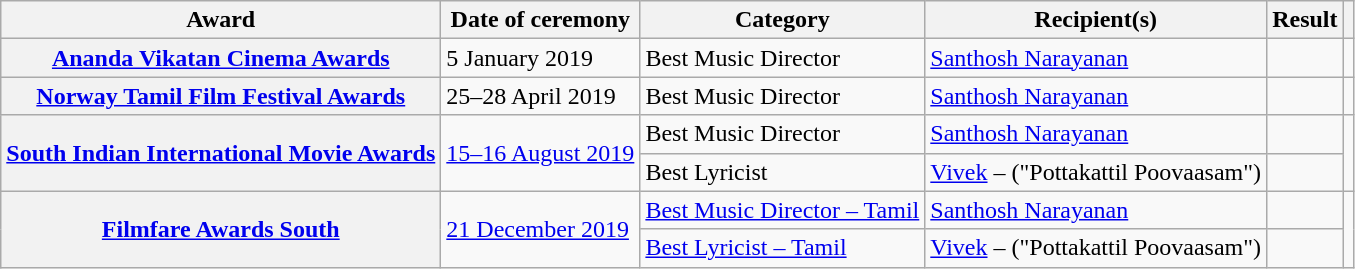<table class="wikitable plainrowheaders sortable">
<tr>
<th scope="col">Award</th>
<th scope="col">Date of ceremony</th>
<th scope="col">Category</th>
<th scope="col">Recipient(s)</th>
<th scope="col" class="unsortable">Result</th>
<th scope="col" class="unsortable"></th>
</tr>
<tr>
<th scope="row"><a href='#'>Ananda Vikatan Cinema Awards</a></th>
<td>5 January 2019</td>
<td>Best Music Director</td>
<td><a href='#'>Santhosh Narayanan</a></td>
<td></td>
<td style="text-align: center;"></td>
</tr>
<tr>
<th scope="row"><a href='#'>Norway Tamil Film Festival Awards</a></th>
<td>25–28 April 2019</td>
<td>Best Music Director</td>
<td><a href='#'>Santhosh Narayanan</a></td>
<td></td>
<td style="text-align: center;"></td>
</tr>
<tr>
<th scope="row" rowspan="2"><a href='#'>South Indian International Movie Awards</a></th>
<td rowspan="2"><a href='#'>15–16 August 2019</a></td>
<td>Best Music Director</td>
<td><a href='#'>Santhosh Narayanan</a></td>
<td></td>
<td rowspan="2" style="text-align: center;"><br></td>
</tr>
<tr>
<td>Best Lyricist</td>
<td><a href='#'>Vivek</a> – ("Pottakattil Poovaasam")</td>
<td></td>
</tr>
<tr>
<th scope="row" rowspan="2"><a href='#'>Filmfare Awards South</a></th>
<td rowspan="2"><a href='#'>21 December 2019</a></td>
<td><a href='#'>Best Music Director – Tamil</a></td>
<td><a href='#'>Santhosh Narayanan</a></td>
<td></td>
<td style="text-align: center;" rowspan="2"><br></td>
</tr>
<tr>
<td><a href='#'>Best Lyricist – Tamil</a></td>
<td><a href='#'>Vivek</a> – ("Pottakattil Poovaasam")</td>
<td></td>
</tr>
</table>
